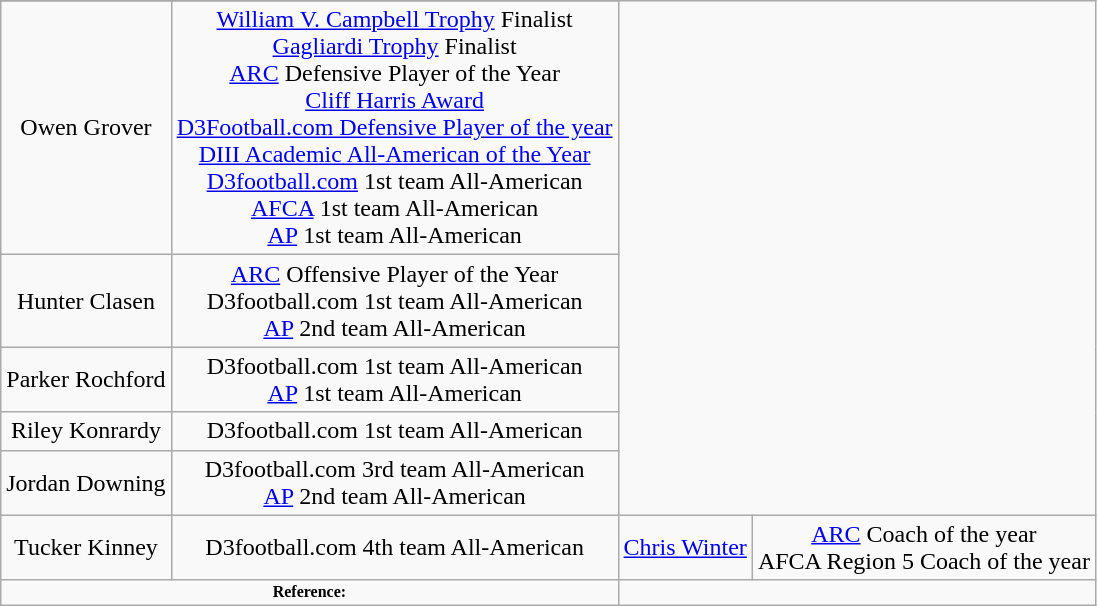<table class="wikitable sortable sortable" style="text-align: center">
<tr align=center>
</tr>
<tr>
<td>Owen Grover</td>
<td><a href='#'>William V. Campbell Trophy</a> Finalist<br><a href='#'>Gagliardi Trophy</a> Finalist<br><a href='#'>ARC</a> Defensive Player of the Year<br><a href='#'>Cliff Harris Award</a><br><a href='#'>D3Football.com Defensive Player of the year</a><br><a href='#'>DIII Academic All-American of the Year</a><br><a href='#'>D3football.com</a> 1st team All-American<br><a href='#'>AFCA</a> 1st team All-American<br><a href='#'>AP</a> 1st team All-American</td>
</tr>
<tr>
<td>Hunter Clasen</td>
<td><a href='#'>ARC</a> Offensive Player of the Year<br>D3football.com 1st team All-American<br><a href='#'>AP</a> 2nd team All-American</td>
</tr>
<tr>
<td>Parker Rochford</td>
<td>D3football.com 1st team All-American<br><a href='#'>AP</a> 1st team All-American</td>
</tr>
<tr>
<td>Riley Konrardy</td>
<td>D3football.com 1st team All-American</td>
</tr>
<tr>
<td>Jordan Downing</td>
<td>D3football.com 3rd team All-American<br><a href='#'>AP</a> 2nd team All-American</td>
</tr>
<tr>
<td>Tucker Kinney</td>
<td>D3football.com 4th team All-American<br></td>
<td><a href='#'>Chris Winter</a></td>
<td><a href='#'>ARC</a> Coach of the year<br>AFCA Region 5 Coach of the year</td>
</tr>
<tr class="sortbottom">
<td colspan="2"  style="font-size:8pt; text-align:center;"><strong>Reference:</strong></td>
</tr>
</table>
